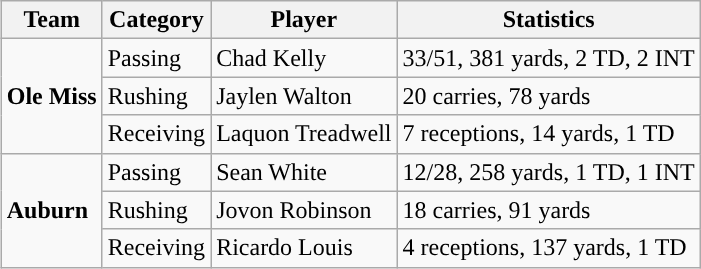<table class="wikitable" style="float: right;">
<tr>
<th>Team</th>
<th>Category</th>
<th>Player</th>
<th>Statistics</th>
</tr>
<tr>
<td rowspan=3><strong>Ole Miss</strong></td>
<td>Passing</td>
<td>Chad Kelly</td>
<td>33/51, 381 yards, 2 TD, 2 INT</td>
</tr>
<tr>
<td>Rushing</td>
<td>Jaylen Walton</td>
<td>20 carries, 78 yards</td>
</tr>
<tr>
<td>Receiving</td>
<td>Laquon Treadwell</td>
<td>7 receptions, 14 yards, 1 TD</td>
</tr>
<tr>
<td rowspan=3><strong>Auburn</strong></td>
<td>Passing</td>
<td>Sean White</td>
<td>12/28, 258 yards, 1 TD, 1 INT</td>
</tr>
<tr>
<td>Rushing</td>
<td>Jovon Robinson</td>
<td>18 carries, 91 yards</td>
</tr>
<tr>
<td>Receiving</td>
<td>Ricardo Louis</td>
<td>4 receptions, 137 yards, 1 TD</td>
</tr>
</table>
